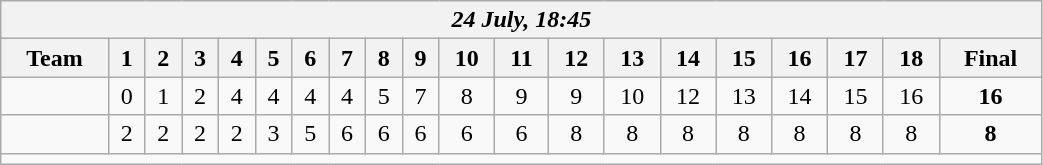<table class=wikitable style="text-align:center; width: 55%">
<tr>
<th colspan=20><em>24 July, 18:45</em></th>
</tr>
<tr>
<th>Team</th>
<th>1</th>
<th>2</th>
<th>3</th>
<th>4</th>
<th>5</th>
<th>6</th>
<th>7</th>
<th>8</th>
<th>9</th>
<th>10</th>
<th>11</th>
<th>12</th>
<th>13</th>
<th>14</th>
<th>15</th>
<th>16</th>
<th>17</th>
<th>18</th>
<th>Final</th>
</tr>
<tr>
<td align=left><strong></strong></td>
<td>0</td>
<td>1</td>
<td>2</td>
<td>4</td>
<td>4</td>
<td>4</td>
<td>4</td>
<td>5</td>
<td>7</td>
<td>8</td>
<td>9</td>
<td>9</td>
<td>10</td>
<td>12</td>
<td>13</td>
<td>14</td>
<td>15</td>
<td>16</td>
<td><strong>16</strong></td>
</tr>
<tr>
<td align=left></td>
<td>2</td>
<td>2</td>
<td>2</td>
<td>2</td>
<td>3</td>
<td>5</td>
<td>6</td>
<td>6</td>
<td>6</td>
<td>6</td>
<td>6</td>
<td>8</td>
<td>8</td>
<td>8</td>
<td>8</td>
<td>8</td>
<td>8</td>
<td>8</td>
<td><strong>8</strong></td>
</tr>
<tr>
<td colspan=20></td>
</tr>
</table>
